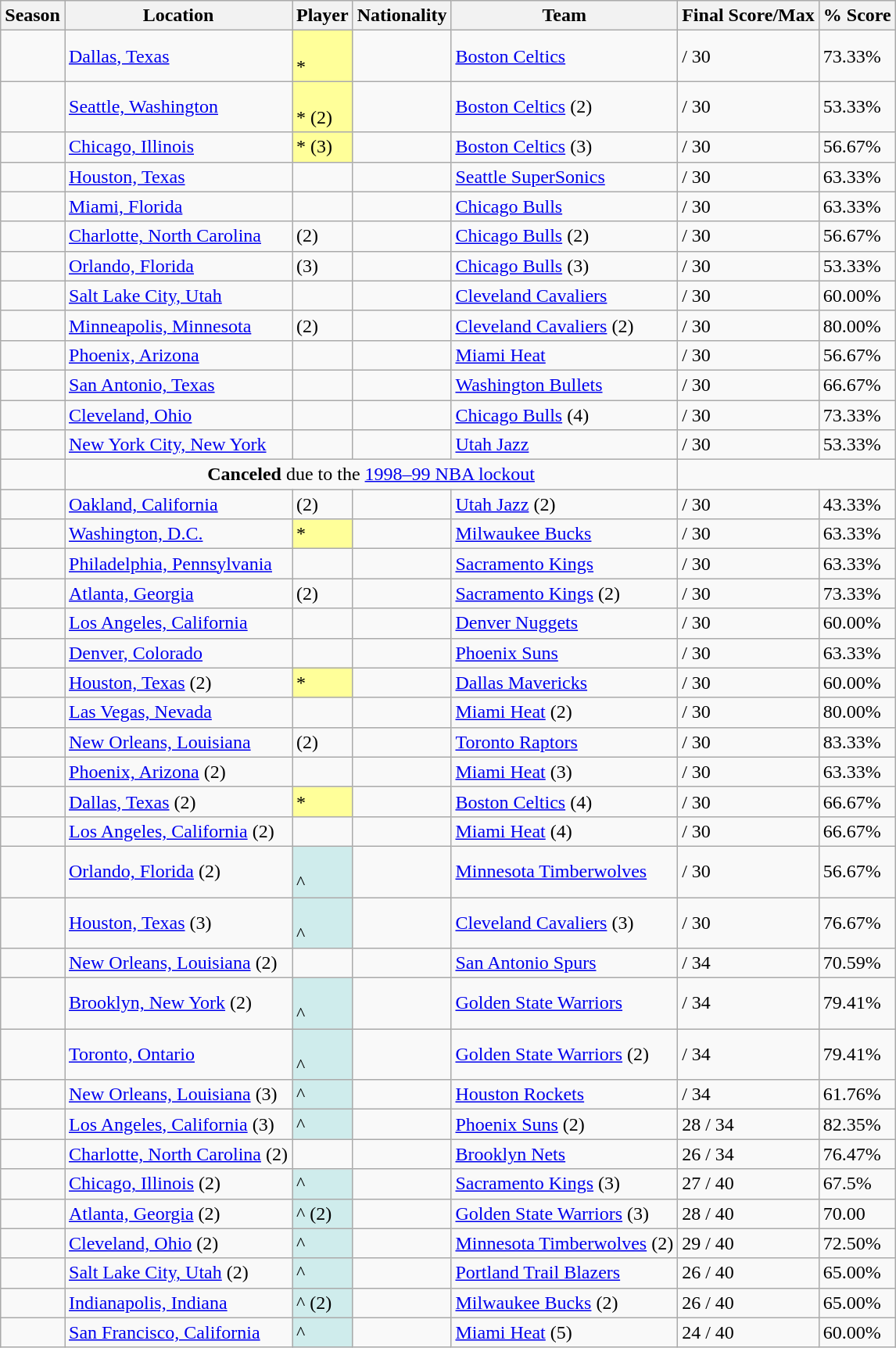<table class="wikitable sortable">
<tr>
<th>Season</th>
<th>Location</th>
<th>Player</th>
<th>Nationality</th>
<th>Team</th>
<th>Final Score/Max</th>
<th>% Score</th>
</tr>
<tr>
<td></td>
<td><a href='#'>Dallas, Texas</a></td>
<td bgcolor="#FFFF99"><br>*</td>
<td></td>
<td><a href='#'>Boston Celtics</a></td>
<td> / 30</td>
<td>73.33%</td>
</tr>
<tr>
<td></td>
<td><a href='#'>Seattle, Washington</a></td>
<td bgcolor="#FFFF99"><br>* (2)</td>
<td></td>
<td><a href='#'>Boston Celtics</a> (2)</td>
<td> / 30</td>
<td>53.33%</td>
</tr>
<tr>
<td></td>
<td><a href='#'>Chicago, Illinois</a></td>
<td bgcolor="#FFFF99">* (3)</td>
<td></td>
<td><a href='#'>Boston Celtics</a> (3)</td>
<td> / 30</td>
<td>56.67%</td>
</tr>
<tr>
<td></td>
<td><a href='#'>Houston, Texas</a></td>
<td></td>
<td></td>
<td><a href='#'>Seattle SuperSonics</a></td>
<td> / 30</td>
<td>63.33%</td>
</tr>
<tr>
<td></td>
<td><a href='#'>Miami, Florida</a></td>
<td></td>
<td></td>
<td><a href='#'>Chicago Bulls</a></td>
<td> / 30</td>
<td>63.33%</td>
</tr>
<tr>
<td></td>
<td><a href='#'>Charlotte, North Carolina</a></td>
<td> (2)</td>
<td></td>
<td><a href='#'>Chicago Bulls</a> (2)</td>
<td> / 30</td>
<td>56.67%</td>
</tr>
<tr>
<td></td>
<td><a href='#'>Orlando, Florida</a></td>
<td> (3)</td>
<td></td>
<td><a href='#'>Chicago Bulls</a> (3)</td>
<td> / 30</td>
<td>53.33%</td>
</tr>
<tr>
<td></td>
<td><a href='#'>Salt Lake City, Utah</a></td>
<td></td>
<td></td>
<td><a href='#'>Cleveland Cavaliers</a></td>
<td> / 30</td>
<td>60.00%</td>
</tr>
<tr>
<td></td>
<td><a href='#'>Minneapolis, Minnesota</a></td>
<td> (2)</td>
<td></td>
<td><a href='#'>Cleveland Cavaliers</a> (2)</td>
<td> / 30</td>
<td>80.00%</td>
</tr>
<tr>
<td></td>
<td><a href='#'>Phoenix, Arizona</a></td>
<td></td>
<td></td>
<td><a href='#'>Miami Heat</a></td>
<td> / 30</td>
<td>56.67%</td>
</tr>
<tr>
<td></td>
<td><a href='#'>San Antonio, Texas</a></td>
<td></td>
<td></td>
<td><a href='#'>Washington Bullets</a></td>
<td> / 30</td>
<td>66.67%</td>
</tr>
<tr>
<td></td>
<td><a href='#'>Cleveland, Ohio</a></td>
<td></td>
<td></td>
<td><a href='#'>Chicago Bulls</a> (4)</td>
<td> / 30</td>
<td>73.33%</td>
</tr>
<tr>
<td></td>
<td><a href='#'>New York City, New York</a></td>
<td></td>
<td></td>
<td><a href='#'>Utah Jazz</a></td>
<td> / 30</td>
<td>53.33%</td>
</tr>
<tr>
<td></td>
<td align=center colspan=4><strong>Canceled</strong> due to the <a href='#'>1998–99 NBA lockout</a></td>
</tr>
<tr>
<td></td>
<td><a href='#'>Oakland, California</a></td>
<td> (2)</td>
<td></td>
<td><a href='#'>Utah Jazz</a> (2)</td>
<td> / 30</td>
<td>43.33%</td>
</tr>
<tr>
<td></td>
<td><a href='#'>Washington, D.C.</a></td>
<td bgcolor="#FFFF99">*</td>
<td></td>
<td><a href='#'>Milwaukee Bucks</a></td>
<td> / 30</td>
<td>63.33%</td>
</tr>
<tr>
<td></td>
<td><a href='#'>Philadelphia, Pennsylvania</a></td>
<td></td>
<td></td>
<td><a href='#'>Sacramento Kings</a></td>
<td> / 30</td>
<td>63.33%</td>
</tr>
<tr>
<td></td>
<td><a href='#'>Atlanta, Georgia</a></td>
<td> (2)</td>
<td></td>
<td><a href='#'>Sacramento Kings</a> (2)</td>
<td> / 30</td>
<td>73.33%</td>
</tr>
<tr>
<td></td>
<td><a href='#'>Los Angeles, California</a></td>
<td></td>
<td></td>
<td><a href='#'>Denver Nuggets</a></td>
<td> / 30</td>
<td>60.00%</td>
</tr>
<tr>
<td></td>
<td><a href='#'>Denver, Colorado</a></td>
<td></td>
<td></td>
<td><a href='#'>Phoenix Suns</a></td>
<td> / 30</td>
<td>63.33%</td>
</tr>
<tr>
<td></td>
<td><a href='#'>Houston, Texas</a> (2)</td>
<td bgcolor="#FFFF99">*</td>
<td></td>
<td><a href='#'>Dallas Mavericks</a></td>
<td> / 30</td>
<td>60.00%</td>
</tr>
<tr>
<td></td>
<td><a href='#'>Las Vegas, Nevada</a></td>
<td></td>
<td></td>
<td><a href='#'>Miami Heat</a> (2)</td>
<td> / 30</td>
<td>80.00%</td>
</tr>
<tr>
<td></td>
<td><a href='#'>New Orleans, Louisiana</a></td>
<td> (2)</td>
<td></td>
<td><a href='#'>Toronto Raptors</a></td>
<td> / 30</td>
<td>83.33%</td>
</tr>
<tr>
<td></td>
<td><a href='#'>Phoenix, Arizona</a> (2)</td>
<td></td>
<td></td>
<td><a href='#'>Miami Heat</a> (3)</td>
<td> / 30</td>
<td>63.33%</td>
</tr>
<tr>
<td></td>
<td><a href='#'>Dallas, Texas</a> (2)</td>
<td bgcolor="#FFFF99">*</td>
<td></td>
<td><a href='#'>Boston Celtics</a> (4)</td>
<td> / 30</td>
<td>66.67%</td>
</tr>
<tr>
<td></td>
<td><a href='#'>Los Angeles, California</a> (2)</td>
<td></td>
<td></td>
<td><a href='#'>Miami Heat</a> (4)</td>
<td> / 30</td>
<td>66.67%</td>
</tr>
<tr>
<td></td>
<td><a href='#'>Orlando, Florida</a> (2)</td>
<td bgcolor="#CFECEC"><br>^</td>
<td></td>
<td><a href='#'>Minnesota Timberwolves</a></td>
<td> / 30</td>
<td>56.67%</td>
</tr>
<tr>
<td></td>
<td><a href='#'>Houston, Texas</a> (3)</td>
<td bgcolor="#CFECEC"><br>^</td>
<td></td>
<td><a href='#'>Cleveland Cavaliers</a> (3)</td>
<td> / 30</td>
<td>76.67%</td>
</tr>
<tr>
<td></td>
<td><a href='#'>New Orleans, Louisiana</a> (2)</td>
<td></td>
<td></td>
<td><a href='#'>San Antonio Spurs</a></td>
<td> / 34</td>
<td>70.59%</td>
</tr>
<tr>
<td></td>
<td><a href='#'>Brooklyn, New York</a> (2)</td>
<td bgcolor="#CFECEC"><br>^</td>
<td></td>
<td><a href='#'>Golden State Warriors</a></td>
<td> / 34</td>
<td>79.41%</td>
</tr>
<tr>
<td></td>
<td><a href='#'>Toronto, Ontario</a></td>
<td bgcolor="#CFECEC"><br>^</td>
<td></td>
<td><a href='#'>Golden State Warriors</a> (2)</td>
<td> / 34</td>
<td>79.41%</td>
</tr>
<tr>
<td></td>
<td><a href='#'>New Orleans, Louisiana</a> (3)</td>
<td bgcolor="#CFECEC">^</td>
<td></td>
<td><a href='#'>Houston Rockets</a></td>
<td> / 34</td>
<td>61.76%</td>
</tr>
<tr>
<td></td>
<td><a href='#'>Los Angeles, California</a> (3)</td>
<td bgcolor="#CFECEC">^</td>
<td></td>
<td><a href='#'>Phoenix Suns</a> (2)</td>
<td>28 / 34</td>
<td>82.35%</td>
</tr>
<tr>
<td></td>
<td><a href='#'>Charlotte, North Carolina</a> (2)</td>
<td></td>
<td></td>
<td><a href='#'>Brooklyn Nets</a></td>
<td>26 / 34</td>
<td>76.47%</td>
</tr>
<tr>
<td></td>
<td><a href='#'>Chicago, Illinois</a> (2)</td>
<td bgcolor="#CFECEC">^</td>
<td></td>
<td><a href='#'>Sacramento Kings</a> (3)</td>
<td>27 / 40</td>
<td>67.5%</td>
</tr>
<tr>
<td></td>
<td><a href='#'>Atlanta, Georgia</a> (2)</td>
<td bgcolor="#CFECEC">^ (2)</td>
<td></td>
<td><a href='#'>Golden State Warriors</a> (3)</td>
<td>28 / 40</td>
<td>70.00</td>
</tr>
<tr>
<td></td>
<td><a href='#'>Cleveland, Ohio</a> (2)</td>
<td bgcolor="#CFECEC">^</td>
<td></td>
<td><a href='#'>Minnesota Timberwolves</a> (2)</td>
<td>29 / 40</td>
<td>72.50%</td>
</tr>
<tr>
<td></td>
<td><a href='#'>Salt Lake City, Utah</a> (2)</td>
<td bgcolor="#CFECEC">^</td>
<td></td>
<td><a href='#'>Portland Trail Blazers</a></td>
<td>26 / 40</td>
<td>65.00%</td>
</tr>
<tr>
<td></td>
<td><a href='#'>Indianapolis, Indiana</a></td>
<td bgcolor="#CFECEC">^ (2)</td>
<td></td>
<td><a href='#'>Milwaukee Bucks</a> (2)</td>
<td>26 / 40</td>
<td>65.00%</td>
</tr>
<tr>
<td></td>
<td><a href='#'>San Francisco, California</a></td>
<td bgcolor="#CFECEC">^</td>
<td></td>
<td><a href='#'>Miami Heat</a> (5)</td>
<td>24 / 40</td>
<td>60.00%</td>
</tr>
</table>
